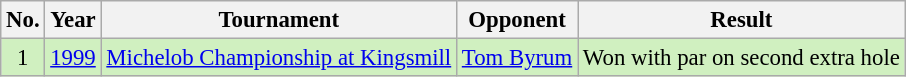<table class="wikitable" style="font-size:95%;">
<tr>
<th>No.</th>
<th>Year</th>
<th>Tournament</th>
<th>Opponent</th>
<th>Result</th>
</tr>
<tr style="background:#D0F0C0;">
<td align=center>1</td>
<td><a href='#'>1999</a></td>
<td><a href='#'>Michelob Championship at Kingsmill</a></td>
<td> <a href='#'>Tom Byrum</a></td>
<td>Won with par on second extra hole</td>
</tr>
</table>
